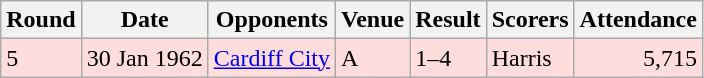<table class="wikitable">
<tr>
<th>Round</th>
<th>Date</th>
<th>Opponents</th>
<th>Venue</th>
<th>Result</th>
<th>Scorers</th>
<th>Attendance</th>
</tr>
<tr bgcolor="#ffdddd">
<td>5</td>
<td>30 Jan 1962</td>
<td><a href='#'>Cardiff City</a></td>
<td>A</td>
<td>1–4</td>
<td>Harris</td>
<td align="right">5,715</td>
</tr>
</table>
